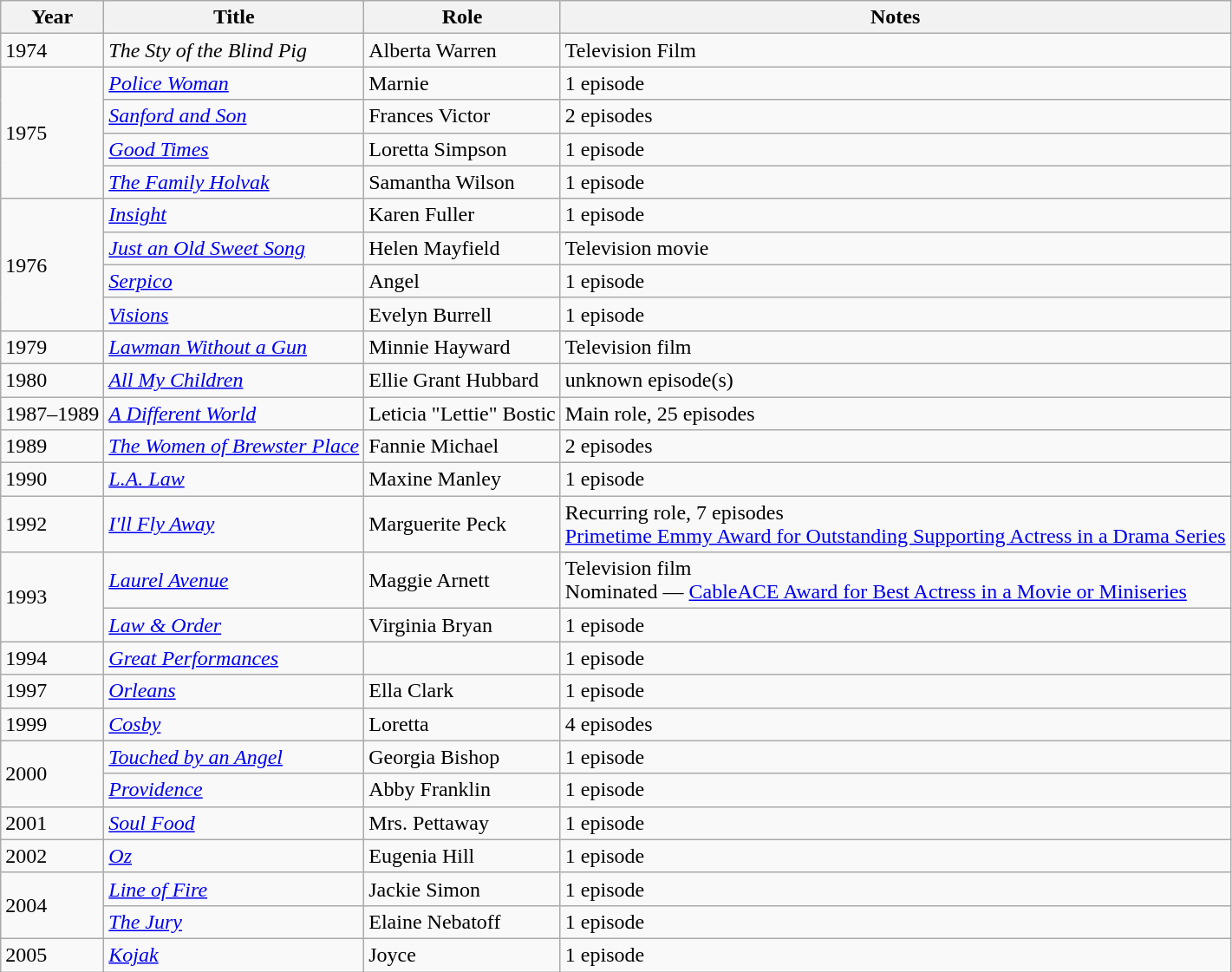<table class="wikitable sortable">
<tr>
<th>Year</th>
<th>Title</th>
<th>Role</th>
<th>Notes</th>
</tr>
<tr>
<td>1974</td>
<td><em>The Sty of the Blind Pig</em></td>
<td>Alberta Warren</td>
<td>Television Film</td>
</tr>
<tr>
<td rowspan=4>1975</td>
<td><em><a href='#'>Police Woman</a></em></td>
<td>Marnie</td>
<td>1 episode</td>
</tr>
<tr>
<td><em><a href='#'>Sanford and Son</a></em></td>
<td>Frances Victor</td>
<td>2 episodes</td>
</tr>
<tr>
<td><em><a href='#'>Good Times</a></em></td>
<td>Loretta Simpson</td>
<td>1 episode</td>
</tr>
<tr>
<td><em><a href='#'>The Family Holvak</a></em></td>
<td>Samantha Wilson</td>
<td>1 episode</td>
</tr>
<tr>
<td rowspan=4>1976</td>
<td><em><a href='#'>Insight</a></em></td>
<td>Karen Fuller</td>
<td>1 episode</td>
</tr>
<tr>
<td><em><a href='#'>Just an Old Sweet Song</a></em></td>
<td>Helen Mayfield</td>
<td>Television movie</td>
</tr>
<tr>
<td><em><a href='#'>Serpico</a></em></td>
<td>Angel</td>
<td>1 episode</td>
</tr>
<tr>
<td><em><a href='#'>Visions</a></em></td>
<td>Evelyn Burrell</td>
<td>1 episode</td>
</tr>
<tr>
<td>1979</td>
<td><em><a href='#'>Lawman Without a Gun</a></em></td>
<td>Minnie Hayward</td>
<td>Television film</td>
</tr>
<tr>
<td>1980</td>
<td><em><a href='#'>All My Children</a></em></td>
<td>Ellie Grant Hubbard</td>
<td>unknown episode(s)</td>
</tr>
<tr>
<td>1987–1989</td>
<td><em><a href='#'>A Different World</a></em></td>
<td>Leticia "Lettie" Bostic</td>
<td>Main role, 25 episodes</td>
</tr>
<tr>
<td>1989</td>
<td><em><a href='#'>The Women of Brewster Place</a></em></td>
<td>Fannie Michael</td>
<td>2 episodes</td>
</tr>
<tr>
<td>1990</td>
<td><em><a href='#'>L.A. Law</a></em></td>
<td>Maxine Manley</td>
<td>1 episode</td>
</tr>
<tr>
<td>1992</td>
<td><em><a href='#'>I'll Fly Away</a></em></td>
<td>Marguerite Peck</td>
<td>Recurring role, 7 episodes<br><a href='#'>Primetime Emmy Award for Outstanding Supporting Actress in a Drama Series</a></td>
</tr>
<tr>
<td rowspan=2>1993</td>
<td><em><a href='#'>Laurel Avenue</a></em></td>
<td>Maggie Arnett</td>
<td>Television film<br>Nominated — <a href='#'>CableACE Award for Best Actress in a Movie or Miniseries</a></td>
</tr>
<tr>
<td><em><a href='#'>Law & Order</a></em></td>
<td>Virginia Bryan</td>
<td>1 episode</td>
</tr>
<tr>
<td>1994</td>
<td><em><a href='#'>Great Performances</a></em></td>
<td></td>
<td>1 episode</td>
</tr>
<tr>
<td>1997</td>
<td><em><a href='#'>Orleans</a></em></td>
<td>Ella Clark</td>
<td>1 episode</td>
</tr>
<tr>
<td>1999</td>
<td><em><a href='#'>Cosby</a></em></td>
<td>Loretta</td>
<td>4 episodes</td>
</tr>
<tr>
<td rowspan=2>2000</td>
<td><em><a href='#'>Touched by an Angel</a></em></td>
<td>Georgia Bishop</td>
<td>1 episode</td>
</tr>
<tr>
<td><em><a href='#'>Providence</a></em></td>
<td>Abby Franklin</td>
<td>1 episode</td>
</tr>
<tr>
<td>2001</td>
<td><em><a href='#'>Soul Food</a></em></td>
<td>Mrs. Pettaway</td>
<td>1 episode</td>
</tr>
<tr>
<td>2002</td>
<td><em><a href='#'>Oz</a></em></td>
<td>Eugenia Hill</td>
<td>1 episode</td>
</tr>
<tr>
<td rowspan=2>2004</td>
<td><em><a href='#'>Line of Fire</a></em></td>
<td>Jackie Simon</td>
<td>1 episode</td>
</tr>
<tr>
<td><em><a href='#'>The Jury</a></em></td>
<td>Elaine Nebatoff</td>
<td>1 episode</td>
</tr>
<tr>
<td>2005</td>
<td><em><a href='#'>Kojak</a></em></td>
<td>Joyce</td>
<td>1 episode</td>
</tr>
</table>
